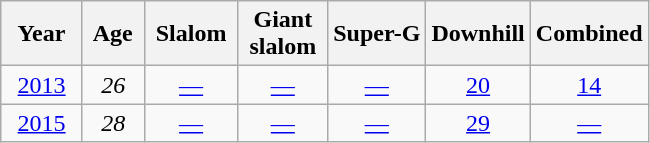<table class=wikitable style="text-align:center">
<tr>
<th>  Year  </th>
<th> Age </th>
<th> Slalom </th>
<th>Giant<br> slalom </th>
<th>Super-G</th>
<th>Downhill</th>
<th>Combined</th>
</tr>
<tr>
<td><a href='#'>2013</a></td>
<td><em>26</em></td>
<td><a href='#'>—</a></td>
<td><a href='#'>—</a></td>
<td><a href='#'>—</a></td>
<td><a href='#'>20</a></td>
<td><a href='#'>14</a></td>
</tr>
<tr>
<td><a href='#'>2015</a></td>
<td><em>28</em></td>
<td><a href='#'>—</a></td>
<td><a href='#'>—</a></td>
<td><a href='#'>—</a></td>
<td><a href='#'>29</a></td>
<td><a href='#'>—</a></td>
</tr>
</table>
